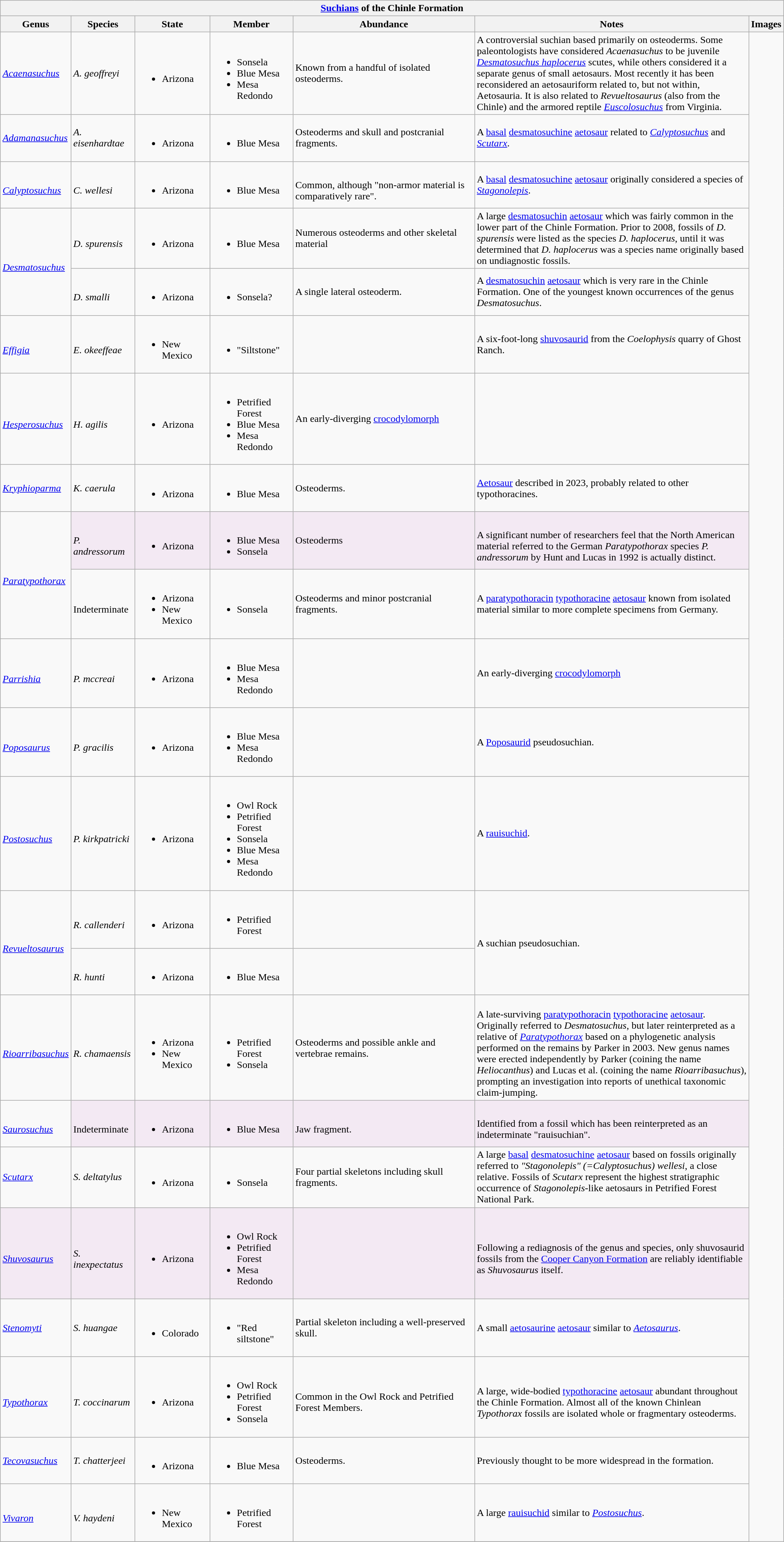<table class="wikitable" align="center" width="100%">
<tr>
<th colspan="7" align="center"><strong><a href='#'>Suchians</a> of the Chinle Formation</strong></th>
</tr>
<tr>
<th>Genus</th>
<th>Species</th>
<th>State</th>
<th>Member</th>
<th>Abundance</th>
<th width="35%">Notes</th>
<th>Images</th>
</tr>
<tr>
<td><em><a href='#'>Acaenasuchus</a></em></td>
<td><em>A. geoffreyi</em></td>
<td><br><ul><li>Arizona</li></ul></td>
<td><br><ul><li>Sonsela</li><li>Blue Mesa</li><li>Mesa Redondo</li></ul></td>
<td>Known from a handful of isolated osteoderms.</td>
<td>A controversial suchian based primarily on osteoderms. Some paleontologists have considered <em>Acaenasuchus</em> to be juvenile <em><a href='#'>Desmatosuchus haplocerus</a></em> scutes, while others considered it a separate genus of small aetosaurs. Most recently it has been reconsidered an aetosauriform related to, but not within, Aetosauria. It is also related to <em>Revueltosaurus</em> (also from the Chinle) and the armored reptile <em><a href='#'>Euscolosuchus</a></em> from Virginia.</td>
<td rowspan="102"><br>





</td>
</tr>
<tr>
<td><em><a href='#'>Adamanasuchus</a></em></td>
<td><em>A. eisenhardtae</em></td>
<td><br><ul><li>Arizona</li></ul></td>
<td><br><ul><li>Blue Mesa</li></ul></td>
<td>Osteoderms and skull and postcranial fragments.</td>
<td>A <a href='#'>basal</a> <a href='#'>desmatosuchine</a> <a href='#'>aetosaur</a> related to <em><a href='#'>Calyptosuchus</a></em> and <em><a href='#'>Scutarx</a></em>.</td>
</tr>
<tr>
<td><br><em><a href='#'>Calyptosuchus</a></em></td>
<td><br><em>C. wellesi</em></td>
<td><br><ul><li>Arizona</li></ul></td>
<td><br><ul><li>Blue Mesa</li></ul></td>
<td><br>Common, although "non-armor material is comparatively rare".</td>
<td>A <a href='#'>basal</a> <a href='#'>desmatosuchine</a> <a href='#'>aetosaur</a> originally considered a species of <em><a href='#'>Stagonolepis</a></em>.</td>
</tr>
<tr>
<td rowspan="2"><br><em><a href='#'>Desmatosuchus</a></em></td>
<td><br><em>D. spurensis</em></td>
<td><br><ul><li>Arizona</li></ul></td>
<td><br><ul><li>Blue Mesa</li></ul></td>
<td>Numerous osteoderms and other skeletal material</td>
<td>A large <a href='#'>desmatosuchin</a> <a href='#'>aetosaur</a> which was fairly common in the lower part of the Chinle Formation. Prior to 2008, fossils of <em>D. spurensis</em> were listed as the species <em>D. haplocerus</em>, until it was determined that <em>D. haplocerus</em> was a species name originally based on undiagnostic fossils.</td>
</tr>
<tr>
<td><br><em>D. smalli</em></td>
<td><br><ul><li>Arizona</li></ul></td>
<td><br><ul><li>Sonsela?</li></ul></td>
<td>A single lateral osteoderm.</td>
<td>A <a href='#'>desmatosuchin</a> <a href='#'>aetosaur</a> which is very rare in the Chinle Formation. One of the youngest known occurrences of the genus <em>Desmatosuchus</em>.</td>
</tr>
<tr>
<td><br><em><a href='#'>Effigia</a></em></td>
<td><br><em>E. okeeffeae</em></td>
<td><br><ul><li>New Mexico</li></ul></td>
<td><br><ul><li>"Siltstone"</li></ul></td>
<td></td>
<td>A six-foot-long <a href='#'>shuvosaurid</a> from the <em>Coelophysis</em> quarry of Ghost Ranch.</td>
</tr>
<tr>
<td><br><em><a href='#'>Hesperosuchus</a></em></td>
<td><br><em>H. agilis</em></td>
<td><br><ul><li>Arizona</li></ul></td>
<td><br><ul><li>Petrified Forest</li><li>Blue Mesa</li><li>Mesa Redondo</li></ul></td>
<td>An early-diverging <a href='#'>crocodylomorph</a></td>
<td></td>
</tr>
<tr>
<td><em><a href='#'>Kryphioparma</a></em></td>
<td><em>K. caerula</em></td>
<td><br><ul><li>Arizona</li></ul></td>
<td><br><ul><li>Blue Mesa</li></ul></td>
<td>Osteoderms.</td>
<td><a href='#'>Aetosaur</a> described in 2023, probably related to other typothoracines.</td>
</tr>
<tr>
<td rowspan="2"><br><em><a href='#'>Paratypothorax</a></em></td>
<td style="background:#f3e9f3;"><br><em>P. andressorum</em></td>
<td style="background:#f3e9f3;"><br><ul><li>Arizona</li></ul></td>
<td style="background:#f3e9f3;"><br><ul><li>Blue Mesa</li><li>Sonsela</li></ul></td>
<td style="background:#f3e9f3;">Osteoderms</td>
<td style="background:#f3e9f3;"><br>A significant number of researchers feel that the North American material referred to the German <em>Paratypothorax</em> species <em>P. andressorum</em> by Hunt and Lucas in 1992 is actually distinct.</td>
</tr>
<tr>
<td><br>Indeterminate</td>
<td><br><ul><li>Arizona</li><li>New Mexico</li></ul></td>
<td><br><ul><li>Sonsela</li></ul></td>
<td>Osteoderms and minor postcranial fragments.</td>
<td>A <a href='#'>paratypothoracin</a> <a href='#'>typothoracine</a> <a href='#'>aetosaur</a> known from isolated material similar to more complete specimens from Germany.</td>
</tr>
<tr>
<td><br><em><a href='#'>Parrishia</a></em></td>
<td><br><em>P. mccreai</em></td>
<td><br><ul><li>Arizona</li></ul></td>
<td><br><ul><li>Blue Mesa</li><li>Mesa Redondo</li></ul></td>
<td></td>
<td>An early-diverging <a href='#'>crocodylomorph</a></td>
</tr>
<tr>
<td><br><em><a href='#'>Poposaurus</a></em></td>
<td><br><em>P. gracilis</em></td>
<td><br><ul><li>Arizona</li></ul></td>
<td><br><ul><li>Blue Mesa</li><li>Mesa Redondo</li></ul></td>
<td></td>
<td>A <a href='#'>Poposaurid</a> pseudosuchian.</td>
</tr>
<tr>
<td><br><em><a href='#'>Postosuchus</a></em></td>
<td><br><em>P. kirkpatricki</em></td>
<td><br><ul><li>Arizona</li></ul></td>
<td><br><ul><li>Owl Rock</li><li>Petrified Forest</li><li>Sonsela</li><li>Blue Mesa</li><li>Mesa Redondo</li></ul></td>
<td></td>
<td>A <a href='#'>rauisuchid</a>.</td>
</tr>
<tr>
<td rowspan="2"><br><em><a href='#'>Revueltosaurus</a></em></td>
<td><br><em>R. callenderi</em></td>
<td><br><ul><li>Arizona</li></ul></td>
<td><br><ul><li>Petrified Forest</li></ul></td>
<td></td>
<td rowspan = 2>A suchian pseudosuchian.</td>
</tr>
<tr>
<td><br><em>R. hunti</em></td>
<td><br><ul><li>Arizona</li></ul></td>
<td><br><ul><li>Blue Mesa</li></ul></td>
<td></td>
</tr>
<tr>
<td><br><em><a href='#'>Rioarribasuchus</a></em></td>
<td><br><em>R. chamaensis</em></td>
<td><br><ul><li>Arizona</li><li>New Mexico</li></ul></td>
<td><br><ul><li>Petrified Forest</li><li>Sonsela</li></ul></td>
<td>Osteoderms and possible ankle and vertebrae remains.</td>
<td><br>A late-surviving <a href='#'>paratypothoracin</a> <a href='#'>typothoracine</a> <a href='#'>aetosaur</a>. Originally referred to <em>Desmatosuchus</em>, but later reinterpreted as a relative of <em><a href='#'>Paratypothorax</a></em> based on a phylogenetic analysis performed on the remains by Parker in 2003. New genus names were erected independently by Parker (coining the name <em>Heliocanthus</em>) and Lucas et al. (coining the name <em>Rioarribasuchus</em>), prompting an investigation into reports of unethical taxonomic claim-jumping.</td>
</tr>
<tr>
<td><br><em><a href='#'>Saurosuchus</a></em></td>
<td style="background:#f3e9f3;"><br>Indeterminate</td>
<td style="background:#f3e9f3;"><br><ul><li>Arizona</li></ul></td>
<td style="background:#f3e9f3;"><br><ul><li>Blue Mesa</li></ul></td>
<td style="background:#f3e9f3;"><br>Jaw fragment.</td>
<td style="background:#f3e9f3;"><br>Identified from a fossil which has been reinterpreted as an indeterminate "rauisuchian".</td>
</tr>
<tr>
<td><em><a href='#'>Scutarx</a></em></td>
<td><em>S. deltatylus</em></td>
<td><br><ul><li>Arizona</li></ul></td>
<td><br><ul><li>Sonsela</li></ul></td>
<td>Four partial skeletons including skull fragments.</td>
<td>A large <a href='#'>basal</a> <a href='#'>desmatosuchine</a> <a href='#'>aetosaur</a> based on fossils originally referred to <em>"Stagonolepis" (=Calyptosuchus) wellesi</em>, a close relative. Fossils of <em>Scutarx</em> represent the highest stratigraphic occurrence of <em>Stagonolepis</em>-like aetosaurs in Petrified Forest National Park.</td>
</tr>
<tr>
<td style="background:#f3e9f3;"><br><em><a href='#'>Shuvosaurus</a></em></td>
<td style="background:#f3e9f3;"><br><em>S. inexpectatus</em></td>
<td style="background:#f3e9f3;"><br><ul><li>Arizona</li></ul></td>
<td style="background:#f3e9f3;"><br><ul><li>Owl Rock</li><li>Petrified Forest</li><li>Mesa Redondo</li></ul></td>
<td style="background:#f3e9f3;"></td>
<td style="background:#f3e9f3;"><br>Following a rediagnosis of the genus and species, only shuvosaurid fossils from the <a href='#'>Cooper Canyon Formation</a> are reliably identifiable as <em>Shuvosaurus</em> itself.</td>
</tr>
<tr>
<td><em><a href='#'>Stenomyti</a></em></td>
<td><em>S. huangae</em></td>
<td><br><ul><li>Colorado</li></ul></td>
<td><br><ul><li>"Red siltstone"</li></ul></td>
<td>Partial skeleton including a well-preserved skull.</td>
<td>A small <a href='#'>aetosaurine</a> <a href='#'>aetosaur</a> similar to <em><a href='#'>Aetosaurus</a></em>.</td>
</tr>
<tr>
<td><br><em><a href='#'>Typothorax</a></em></td>
<td><br><em>T. coccinarum</em></td>
<td><br><ul><li>Arizona</li></ul></td>
<td><br><ul><li>Owl Rock</li><li>Petrified Forest</li><li>Sonsela</li></ul></td>
<td><br>Common in the Owl Rock and Petrified Forest Members.</td>
<td><br>A large, wide-bodied <a href='#'>typothoracine</a> <a href='#'>aetosaur</a> abundant throughout the Chinle Formation. Almost all of the known Chinlean <em>Typothorax</em> fossils are isolated whole or fragmentary osteoderms.</td>
</tr>
<tr>
<td><em><a href='#'>Tecovasuchus</a></em></td>
<td><em>T. chatterjeei</em></td>
<td><br><ul><li>Arizona</li></ul></td>
<td><br><ul><li>Blue Mesa</li></ul></td>
<td>Osteoderms.</td>
<td>Previously thought to be more widespread in the formation.</td>
</tr>
<tr>
<td><br><em><a href='#'>Vivaron</a></em></td>
<td><br><em>V. haydeni</em></td>
<td><br><ul><li>New Mexico</li></ul></td>
<td><br><ul><li>Petrified Forest</li></ul></td>
<td></td>
<td>A large <a href='#'>rauisuchid</a> similar to <em><a href='#'>Postosuchus</a></em>.</td>
</tr>
<tr>
</tr>
</table>
